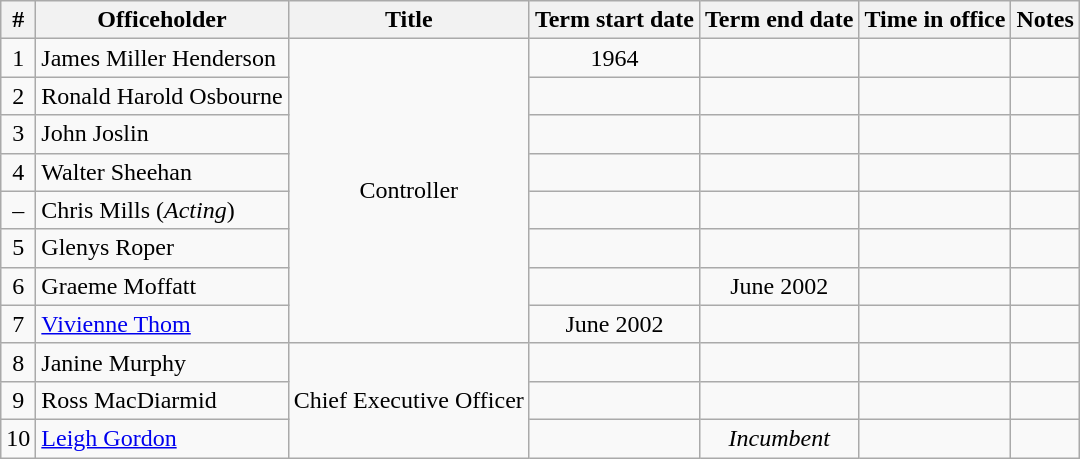<table class='wikitable sortable'>
<tr>
<th>#</th>
<th>Officeholder</th>
<th>Title</th>
<th>Term start date</th>
<th>Term end date</th>
<th>Time in office</th>
<th>Notes</th>
</tr>
<tr>
<td align=center>1</td>
<td>James Miller Henderson </td>
<td rowspan=8 align=center>Controller</td>
<td align=center>1964</td>
<td align=center></td>
<td></td>
<td></td>
</tr>
<tr>
<td align=center>2</td>
<td>Ronald Harold Osbourne </td>
<td align=center></td>
<td align=center></td>
<td align=right></td>
<td></td>
</tr>
<tr>
<td align=center>3</td>
<td>John Joslin</td>
<td align=center></td>
<td align=center></td>
<td align=right></td>
<td></td>
</tr>
<tr>
<td align=center>4</td>
<td>Walter Sheehan</td>
<td align=center></td>
<td align=center></td>
<td align=right></td>
<td></td>
</tr>
<tr>
<td align=center>–</td>
<td>Chris Mills (<em>Acting</em>)</td>
<td align=center></td>
<td align=center></td>
<td align=right></td>
<td></td>
</tr>
<tr>
<td align=center>5</td>
<td>Glenys Roper</td>
<td align=center></td>
<td align=center></td>
<td align=right></td>
<td></td>
</tr>
<tr>
<td align=center>6</td>
<td>Graeme Moffatt</td>
<td align=center></td>
<td align=center>June 2002</td>
<td></td>
<td></td>
</tr>
<tr>
<td align=center>7</td>
<td><a href='#'>Vivienne Thom</a></td>
<td align=center>June 2002</td>
<td align=center></td>
<td></td>
<td></td>
</tr>
<tr>
<td align=center>8</td>
<td>Janine Murphy</td>
<td rowspan=3 align=center>Chief Executive Officer</td>
<td align=center></td>
<td align=center></td>
<td align=right></td>
<td></td>
</tr>
<tr>
<td align=center>9</td>
<td>Ross MacDiarmid</td>
<td align=center></td>
<td align=center></td>
<td align=right></td>
<td></td>
</tr>
<tr>
<td align=center>10</td>
<td><a href='#'>Leigh Gordon</a> </td>
<td align=center></td>
<td align=center><em>Incumbent</em></td>
<td align=right></td>
<td></td>
</tr>
</table>
